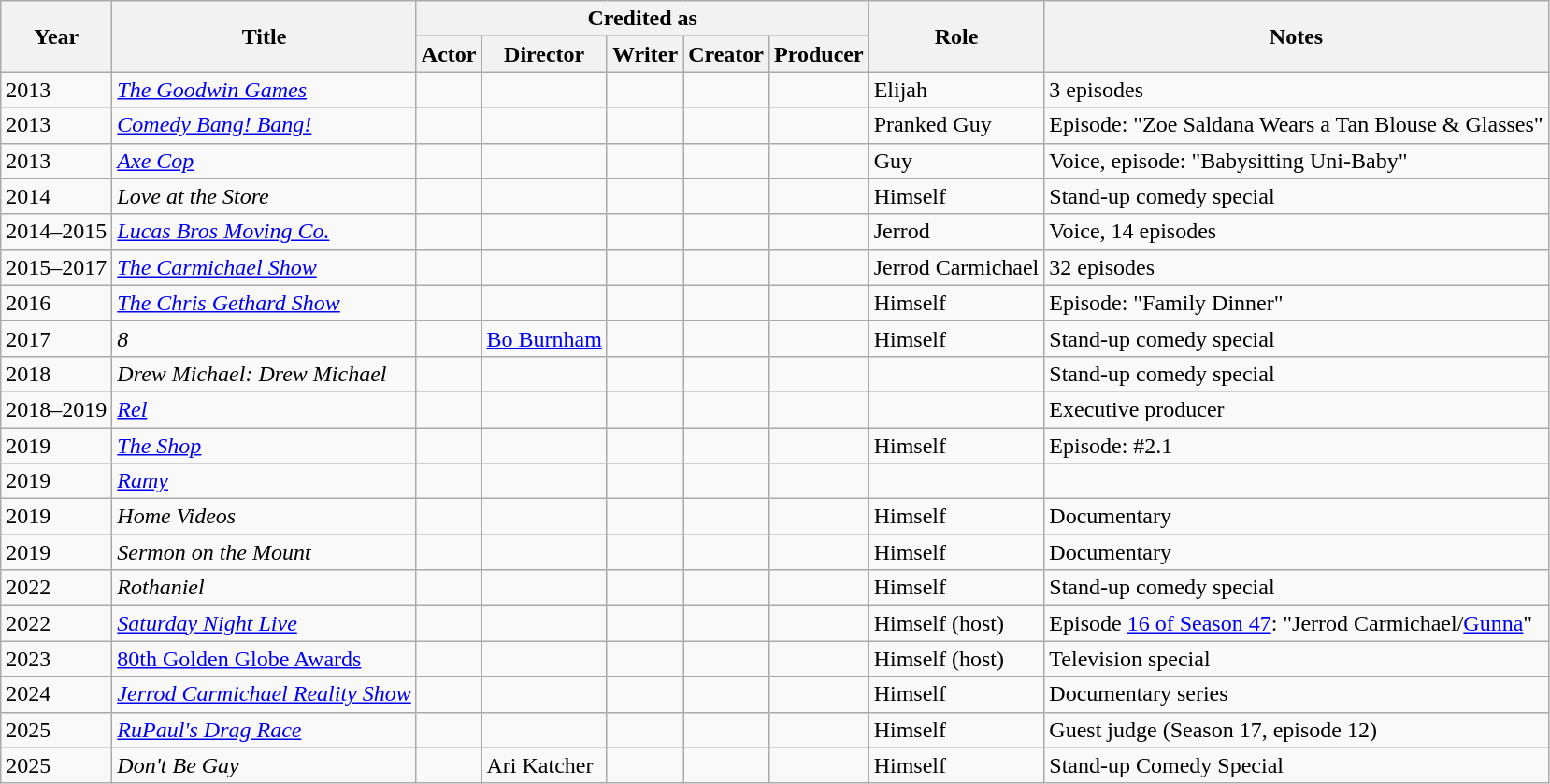<table class="wikitable sortable plainrowheaders" style="margin-right: 0;">
<tr>
<th rowspan="2">Year</th>
<th rowspan="2">Title</th>
<th colspan="5">Credited as</th>
<th rowspan="2">Role</th>
<th rowspan="2">Notes</th>
</tr>
<tr>
<th>Actor</th>
<th>Director</th>
<th>Writer</th>
<th>Creator</th>
<th>Producer</th>
</tr>
<tr>
<td>2013</td>
<td><em><a href='#'>The Goodwin Games</a></em></td>
<td></td>
<td></td>
<td></td>
<td></td>
<td></td>
<td>Elijah</td>
<td>3 episodes</td>
</tr>
<tr>
<td>2013</td>
<td><em><a href='#'>Comedy Bang! Bang!</a></em></td>
<td></td>
<td></td>
<td></td>
<td></td>
<td></td>
<td>Pranked Guy</td>
<td>Episode: "Zoe Saldana Wears a Tan Blouse & Glasses"</td>
</tr>
<tr>
<td>2013</td>
<td><em><a href='#'>Axe Cop</a></em></td>
<td></td>
<td></td>
<td></td>
<td></td>
<td></td>
<td>Guy</td>
<td>Voice, episode: "Babysitting Uni-Baby"</td>
</tr>
<tr>
<td>2014</td>
<td><em>Love at the Store</em></td>
<td></td>
<td></td>
<td></td>
<td></td>
<td></td>
<td>Himself</td>
<td>Stand-up comedy special</td>
</tr>
<tr>
<td>2014–2015</td>
<td><em><a href='#'>Lucas Bros Moving Co.</a></em></td>
<td></td>
<td></td>
<td></td>
<td></td>
<td></td>
<td>Jerrod</td>
<td>Voice, 14 episodes</td>
</tr>
<tr>
<td>2015–2017</td>
<td><em><a href='#'>The Carmichael Show</a></em></td>
<td></td>
<td></td>
<td></td>
<td></td>
<td></td>
<td>Jerrod Carmichael</td>
<td>32 episodes</td>
</tr>
<tr>
<td>2016</td>
<td><em><a href='#'>The Chris Gethard Show</a></em></td>
<td></td>
<td></td>
<td></td>
<td></td>
<td></td>
<td>Himself</td>
<td>Episode: "Family Dinner"</td>
</tr>
<tr>
<td>2017</td>
<td><em>8</em></td>
<td></td>
<td><a href='#'>Bo Burnham</a></td>
<td></td>
<td></td>
<td></td>
<td>Himself</td>
<td>Stand-up comedy special</td>
</tr>
<tr>
<td>2018</td>
<td><em>Drew Michael: Drew Michael</em></td>
<td></td>
<td></td>
<td></td>
<td></td>
<td></td>
<td></td>
<td>Stand-up comedy special</td>
</tr>
<tr>
<td>2018–2019</td>
<td><em><a href='#'>Rel</a></em></td>
<td></td>
<td></td>
<td></td>
<td></td>
<td></td>
<td></td>
<td>Executive producer</td>
</tr>
<tr>
<td>2019</td>
<td><em><a href='#'>The Shop</a></em></td>
<td></td>
<td></td>
<td></td>
<td></td>
<td></td>
<td>Himself</td>
<td>Episode: #2.1</td>
</tr>
<tr>
<td>2019</td>
<td><em><a href='#'>Ramy</a></em></td>
<td></td>
<td></td>
<td></td>
<td></td>
<td></td>
<td></td>
<td></td>
</tr>
<tr>
<td>2019</td>
<td><em>Home Videos</em></td>
<td></td>
<td></td>
<td></td>
<td></td>
<td></td>
<td>Himself</td>
<td>Documentary</td>
</tr>
<tr>
<td>2019</td>
<td><em>Sermon on the Mount</em></td>
<td></td>
<td></td>
<td></td>
<td></td>
<td></td>
<td>Himself</td>
<td>Documentary</td>
</tr>
<tr>
<td>2022</td>
<td><em>Rothaniel</em></td>
<td></td>
<td></td>
<td></td>
<td></td>
<td></td>
<td>Himself</td>
<td>Stand-up comedy special</td>
</tr>
<tr>
<td>2022</td>
<td><em><a href='#'>Saturday Night Live</a></em></td>
<td></td>
<td></td>
<td></td>
<td></td>
<td></td>
<td>Himself (host)</td>
<td>Episode <a href='#'>16 of Season 47</a>: "Jerrod Carmichael/<a href='#'>Gunna</a>"</td>
</tr>
<tr>
<td>2023</td>
<td><a href='#'>80th Golden Globe Awards</a></td>
<td></td>
<td></td>
<td></td>
<td></td>
<td></td>
<td>Himself (host)</td>
<td>Television special</td>
</tr>
<tr>
<td>2024</td>
<td><em><a href='#'>Jerrod Carmichael Reality Show</a></em></td>
<td></td>
<td></td>
<td></td>
<td></td>
<td></td>
<td>Himself</td>
<td>Documentary series</td>
</tr>
<tr>
<td>2025</td>
<td><em><a href='#'>RuPaul's Drag Race</a></em></td>
<td></td>
<td></td>
<td></td>
<td></td>
<td></td>
<td>Himself</td>
<td>Guest judge (Season 17, episode 12)</td>
</tr>
<tr>
<td>2025</td>
<td><em>Don't Be Gay</em></td>
<td></td>
<td>Ari Katcher</td>
<td></td>
<td></td>
<td></td>
<td>Himself</td>
<td>Stand-up Comedy Special</td>
</tr>
</table>
